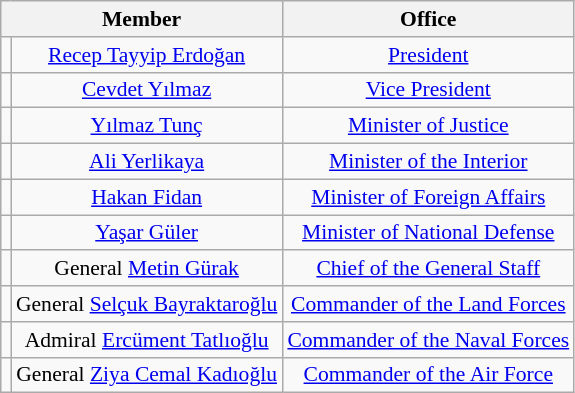<table class="wikitable" style="text-align:center; font-size:90%;">
<tr>
<th colspan="2">Member</th>
<th>Office</th>
</tr>
<tr>
<td></td>
<td><a href='#'>Recep Tayyip Erdoğan</a></td>
<td><a href='#'>President</a></td>
</tr>
<tr>
<td></td>
<td><a href='#'>Cevdet Yılmaz</a></td>
<td><a href='#'>Vice President</a></td>
</tr>
<tr>
<td></td>
<td><a href='#'>Yılmaz Tunç</a></td>
<td><a href='#'>Minister of Justice</a></td>
</tr>
<tr>
<td></td>
<td><a href='#'>Ali Yerlikaya</a></td>
<td><a href='#'>Minister of the Interior</a></td>
</tr>
<tr>
<td></td>
<td><a href='#'>Hakan Fidan</a></td>
<td><a href='#'>Minister of Foreign Affairs</a></td>
</tr>
<tr>
<td></td>
<td><a href='#'>Yaşar Güler</a></td>
<td><a href='#'>Minister of National Defense</a></td>
</tr>
<tr>
<td></td>
<td>General <a href='#'>Metin Gürak</a></td>
<td><a href='#'>Chief of the General Staff</a></td>
</tr>
<tr>
<td></td>
<td>General <a href='#'>Selçuk Bayraktaroğlu</a></td>
<td><a href='#'>Commander of the Land Forces</a></td>
</tr>
<tr>
<td></td>
<td>Admiral <a href='#'>Ercüment Tatlıoğlu</a></td>
<td><a href='#'>Commander of the Naval Forces</a></td>
</tr>
<tr>
<td></td>
<td>General <a href='#'>Ziya Cemal Kadıoğlu</a></td>
<td><a href='#'>Commander of the Air Force</a></td>
</tr>
</table>
